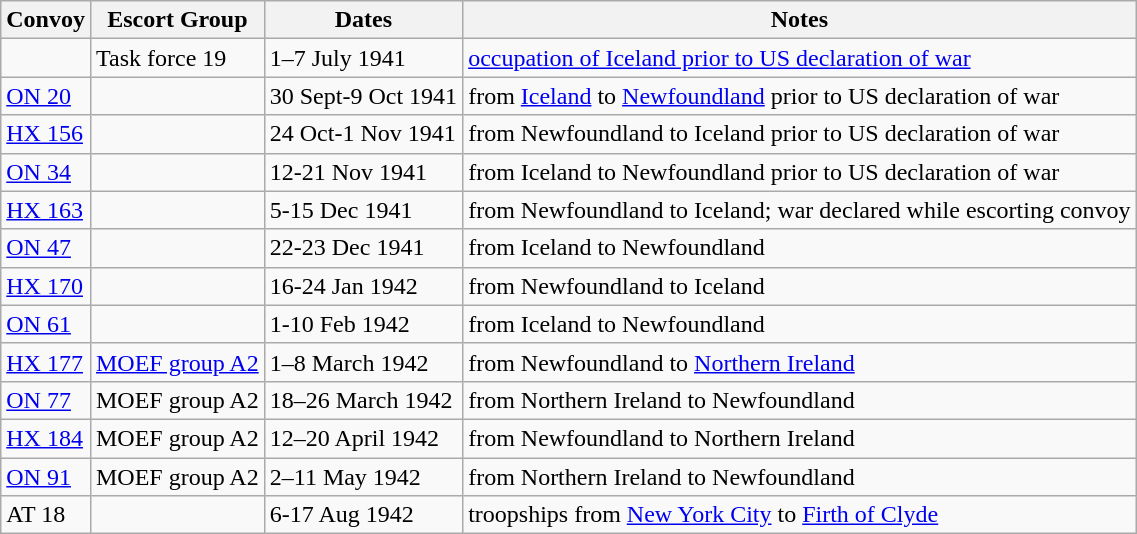<table class="wikitable">
<tr>
<th>Convoy</th>
<th>Escort Group</th>
<th>Dates</th>
<th>Notes</th>
</tr>
<tr>
<td></td>
<td>Task force 19</td>
<td>1–7 July 1941</td>
<td><a href='#'>occupation of Iceland prior to US declaration of war</a></td>
</tr>
<tr>
<td><a href='#'>ON 20</a></td>
<td></td>
<td>30 Sept-9 Oct 1941</td>
<td>from <a href='#'>Iceland</a> to <a href='#'>Newfoundland</a> prior to US declaration of war</td>
</tr>
<tr>
<td><a href='#'>HX 156</a></td>
<td></td>
<td>24 Oct-1 Nov 1941</td>
<td>from Newfoundland to Iceland prior to US declaration of war</td>
</tr>
<tr>
<td><a href='#'>ON 34</a></td>
<td></td>
<td>12-21 Nov 1941</td>
<td>from Iceland to Newfoundland prior to US declaration of war</td>
</tr>
<tr>
<td><a href='#'>HX 163</a></td>
<td></td>
<td>5-15 Dec 1941</td>
<td>from Newfoundland to Iceland; war declared while escorting convoy</td>
</tr>
<tr>
<td><a href='#'>ON 47</a></td>
<td></td>
<td>22-23 Dec 1941</td>
<td>from Iceland to Newfoundland</td>
</tr>
<tr>
<td><a href='#'>HX 170</a></td>
<td></td>
<td>16-24 Jan 1942</td>
<td>from Newfoundland to Iceland</td>
</tr>
<tr>
<td><a href='#'>ON 61</a></td>
<td></td>
<td>1-10 Feb 1942</td>
<td>from Iceland to Newfoundland</td>
</tr>
<tr>
<td><a href='#'>HX 177</a></td>
<td><a href='#'>MOEF group A2</a></td>
<td>1–8 March 1942</td>
<td>from Newfoundland to <a href='#'>Northern Ireland</a></td>
</tr>
<tr>
<td><a href='#'>ON 77</a></td>
<td>MOEF group A2</td>
<td>18–26 March 1942</td>
<td>from Northern Ireland to Newfoundland</td>
</tr>
<tr>
<td><a href='#'>HX 184</a></td>
<td>MOEF group A2</td>
<td>12–20 April 1942</td>
<td>from Newfoundland to Northern Ireland</td>
</tr>
<tr>
<td><a href='#'>ON 91</a></td>
<td>MOEF group A2</td>
<td>2–11 May 1942</td>
<td>from Northern Ireland to Newfoundland</td>
</tr>
<tr>
<td>AT 18</td>
<td></td>
<td>6-17 Aug 1942</td>
<td>troopships from <a href='#'>New York City</a> to <a href='#'>Firth of Clyde</a></td>
</tr>
</table>
